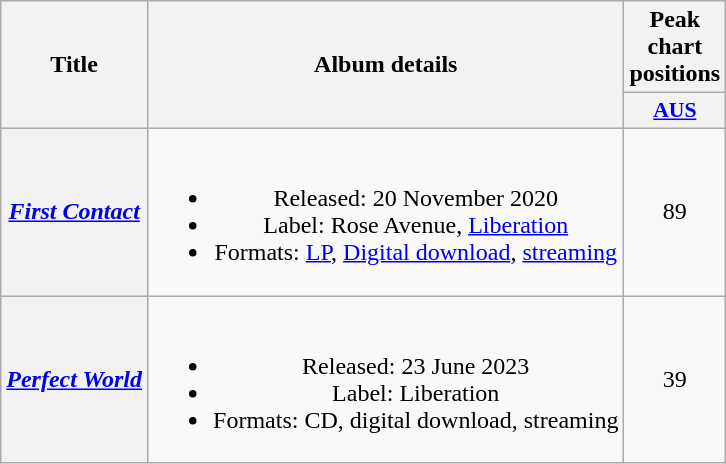<table class="wikitable plainrowheaders" style="text-align:center;">
<tr>
<th scope="col" rowspan="2">Title</th>
<th scope="col" rowspan="2">Album details</th>
<th scope="col" colspan="1">Peak chart positions</th>
</tr>
<tr>
<th scope="col" style="width:2.5em;font-size:90%;"><a href='#'>AUS</a><br></th>
</tr>
<tr>
<th scope="row"><em><a href='#'>First Contact</a></em></th>
<td><br><ul><li>Released: 20 November 2020</li><li>Label: Rose Avenue, <a href='#'>Liberation</a></li><li>Formats: <a href='#'>LP</a>, <a href='#'>Digital download</a>, <a href='#'>streaming</a></li></ul></td>
<td>89</td>
</tr>
<tr>
<th scope="row"><em><a href='#'>Perfect World</a></em></th>
<td><br><ul><li>Released: 23 June 2023</li><li>Label: Liberation</li><li>Formats: CD, digital download, streaming</li></ul></td>
<td>39<br></td>
</tr>
</table>
